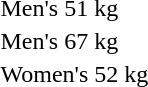<table>
<tr>
<td rowspan=2>Men's 51 kg</td>
<td rowspan=2></td>
<td rowspan=2 nowrap></td>
<td></td>
</tr>
<tr>
<td></td>
</tr>
<tr>
<td rowspan=2>Men's 67 kg</td>
<td rowspan=2 nowrap></td>
<td rowspan=2></td>
<td></td>
</tr>
<tr>
<td></td>
</tr>
<tr>
<td rowspan=2>Women's 52 kg</td>
<td rowspan=2></td>
<td rowspan=2></td>
<td nowrap></td>
</tr>
<tr>
<td></td>
</tr>
</table>
